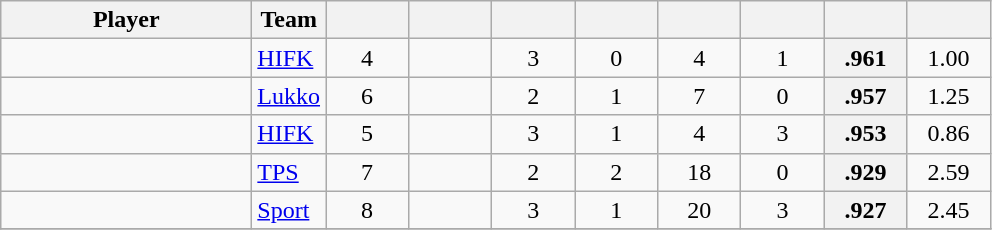<table class="wikitable sortable" style="text-align: center">
<tr>
<th style="width: 10em;">Player</th>
<th>Team</th>
<th style="width: 3em;"></th>
<th style="width: 3em;"></th>
<th style="width: 3em;"></th>
<th style="width: 3em;"></th>
<th style="width: 3em;"></th>
<th style="width: 3em;"></th>
<th style="width: 3em;"></th>
<th style="width: 3em;"></th>
</tr>
<tr>
<td style="text-align:left;"></td>
<td style="text-align:left;"><a href='#'>HIFK</a></td>
<td>4 </td>
<td> </td>
<td>3 </td>
<td>0 </td>
<td>4 </td>
<td>1 </td>
<th>.961 </th>
<td>1.00 </td>
</tr>
<tr>
<td style="text-align:left;"></td>
<td style="text-align:left;"><a href='#'>Lukko</a></td>
<td>6 </td>
<td> </td>
<td>2 </td>
<td>1 </td>
<td>7 </td>
<td>0 </td>
<th>.957 </th>
<td>1.25 </td>
</tr>
<tr>
<td style="text-align:left;"></td>
<td style="text-align:left;"><a href='#'>HIFK</a></td>
<td>5 </td>
<td> </td>
<td>3 </td>
<td>1 </td>
<td>4 </td>
<td>3 </td>
<th>.953 </th>
<td>0.86 </td>
</tr>
<tr>
<td style="text-align:left;"></td>
<td style="text-align:left;"><a href='#'>TPS</a></td>
<td>7 </td>
<td> </td>
<td>2 </td>
<td>2 </td>
<td>18 </td>
<td>0 </td>
<th>.929 </th>
<td>2.59 </td>
</tr>
<tr>
<td style="text-align:left;"></td>
<td style="text-align:left;"><a href='#'>Sport</a></td>
<td>8 </td>
<td> </td>
<td>3 </td>
<td>1 </td>
<td>20 </td>
<td>3 </td>
<th>.927 </th>
<td>2.45 </td>
</tr>
<tr>
</tr>
</table>
